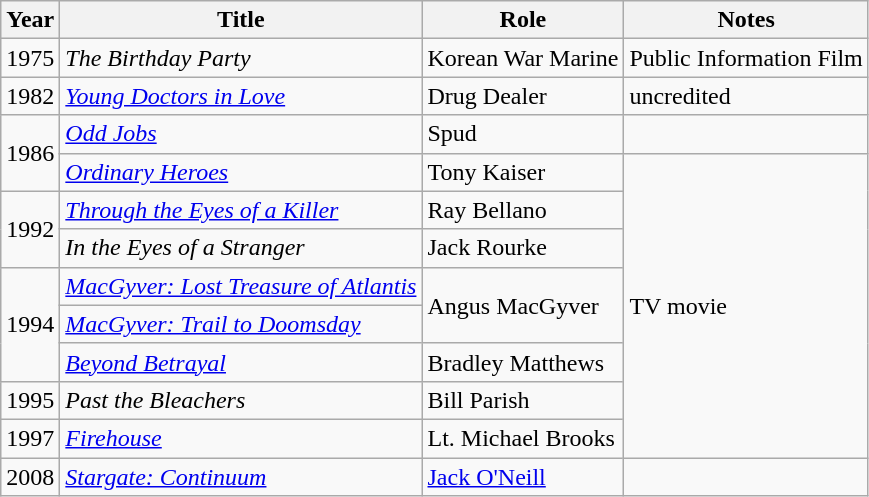<table class="wikitable">
<tr>
<th>Year</th>
<th>Title</th>
<th>Role</th>
<th>Notes</th>
</tr>
<tr>
<td>1975</td>
<td><em>The Birthday Party</em></td>
<td>Korean War Marine</td>
<td>Public Information Film</td>
</tr>
<tr>
<td>1982</td>
<td><em><a href='#'>Young Doctors in Love</a></em></td>
<td>Drug Dealer</td>
<td>uncredited</td>
</tr>
<tr>
<td rowspan="2">1986</td>
<td><em><a href='#'>Odd Jobs</a></em></td>
<td>Spud</td>
<td></td>
</tr>
<tr>
<td><em><a href='#'>Ordinary Heroes</a></em></td>
<td>Tony Kaiser</td>
<td rowspan="8">TV movie</td>
</tr>
<tr>
<td rowspan="2">1992</td>
<td><em><a href='#'>Through the Eyes of a Killer</a></em></td>
<td>Ray Bellano</td>
</tr>
<tr>
<td><em>In the Eyes of a Stranger</em></td>
<td>Jack Rourke</td>
</tr>
<tr>
<td rowspan="3">1994</td>
<td><em><a href='#'>MacGyver: Lost Treasure of Atlantis</a></em></td>
<td rowspan="2">Angus MacGyver</td>
</tr>
<tr>
<td><em><a href='#'>MacGyver: Trail to Doomsday</a></em></td>
</tr>
<tr>
<td><em><a href='#'>Beyond Betrayal</a></em></td>
<td>Bradley Matthews</td>
</tr>
<tr>
<td>1995</td>
<td><em>Past the Bleachers</em></td>
<td>Bill Parish</td>
</tr>
<tr>
<td>1997</td>
<td><em><a href='#'>Firehouse</a></em></td>
<td>Lt. Michael Brooks</td>
</tr>
<tr>
<td>2008</td>
<td><em><a href='#'>Stargate: Continuum</a></em></td>
<td><a href='#'>Jack O'Neill</a></td>
<td></td>
</tr>
</table>
